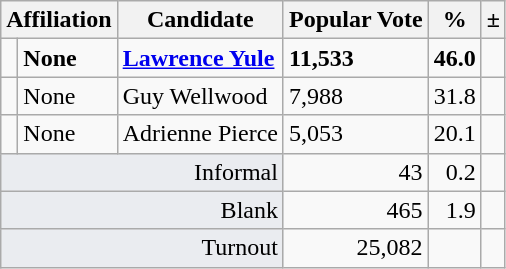<table class="wikitable col4right col5right">
<tr>
<th colspan="2">Affiliation</th>
<th>Candidate</th>
<th>Popular Vote</th>
<th>%</th>
<th>±</th>
</tr>
<tr>
<td></td>
<td><strong>None</strong></td>
<td><strong><a href='#'>Lawrence Yule</a></strong></td>
<td><strong>11,533</strong></td>
<td><strong>46.0</strong></td>
<td></td>
</tr>
<tr>
<td></td>
<td>None</td>
<td>Guy Wellwood</td>
<td>7,988</td>
<td>31.8</td>
<td></td>
</tr>
<tr>
<td></td>
<td>None</td>
<td>Adrienne Pierce</td>
<td>5,053</td>
<td>20.1</td>
</tr>
<tr>
<td colspan="3" style="text-align:right;background-color:#eaecf0">Informal</td>
<td style="text-align:right">43</td>
<td style="text-align:right">0.2</td>
<td></td>
</tr>
<tr>
<td colspan="3" style="text-align:right;background-color:#eaecf0">Blank</td>
<td style="text-align:right">465</td>
<td style="text-align:right">1.9</td>
<td></td>
</tr>
<tr>
<td colspan="3" style="text-align:right;background-color:#eaecf0">Turnout</td>
<td style="text-align:right">25,082</td>
<td></td>
<td></td>
</tr>
</table>
